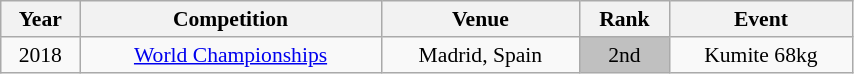<table class="wikitable sortable" width=45% style="font-size:90%; text-align:center;">
<tr>
<th>Year</th>
<th>Competition</th>
<th>Venue</th>
<th>Rank</th>
<th>Event</th>
</tr>
<tr>
<td>2018</td>
<td><a href='#'>World Championships</a></td>
<td>Madrid, Spain</td>
<td bgcolor="silver">2nd</td>
<td>Kumite 68kg</td>
</tr>
</table>
